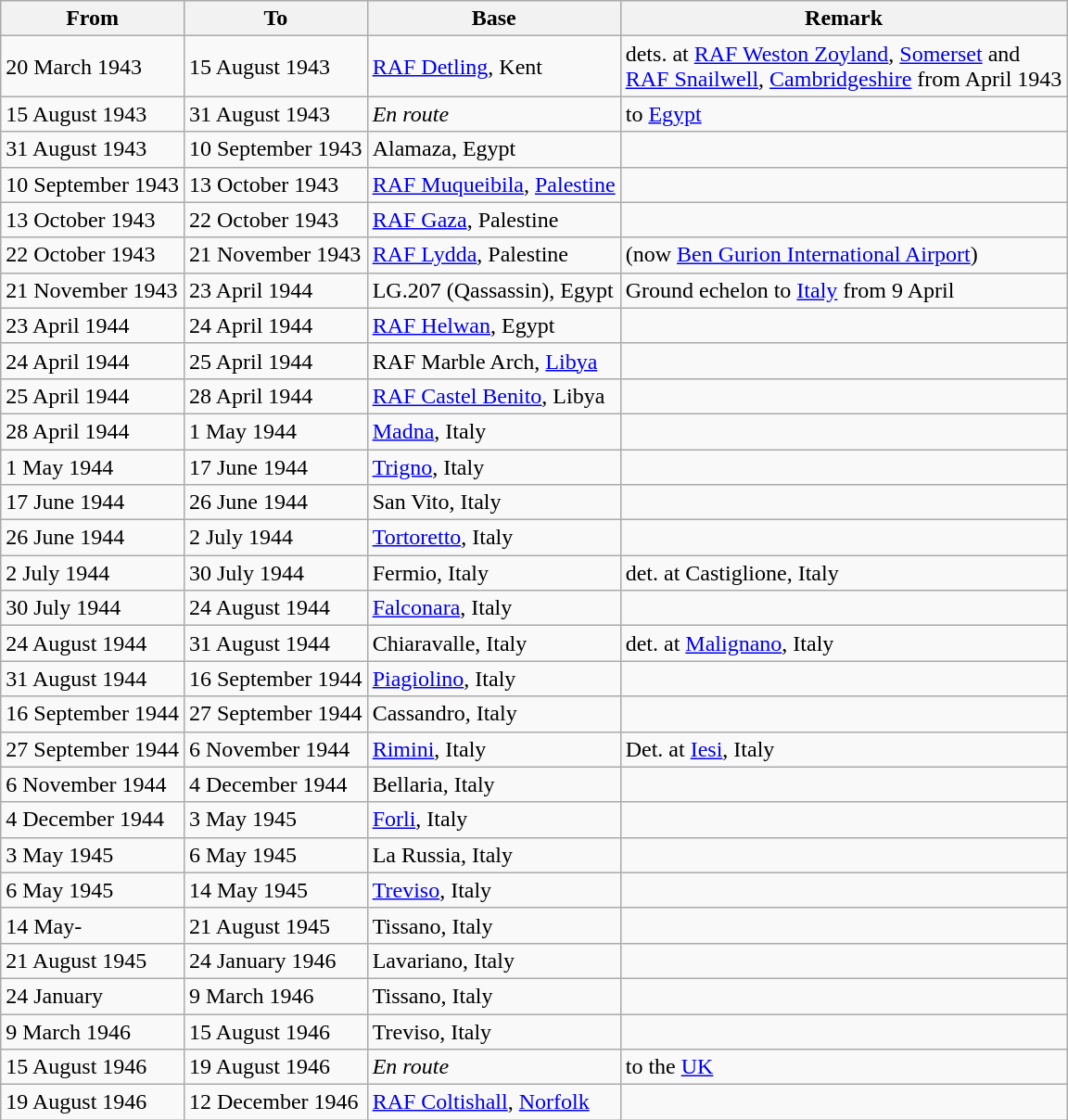<table class="wikitable">
<tr>
<th>From</th>
<th>To</th>
<th>Base</th>
<th>Remark</th>
</tr>
<tr>
<td>20 March 1943</td>
<td>15 August 1943</td>
<td><a href='#'>RAF Detling</a>, Kent</td>
<td>dets. at <a href='#'>RAF Weston Zoyland</a>, <a href='#'>Somerset</a> and<br> <a href='#'>RAF Snailwell</a>, <a href='#'>Cambridgeshire</a> from April 1943</td>
</tr>
<tr>
<td>15 August 1943</td>
<td>31 August 1943</td>
<td><em>En route</em></td>
<td>to <a href='#'>Egypt</a></td>
</tr>
<tr>
<td>31 August 1943</td>
<td>10 September 1943</td>
<td>Alamaza, Egypt</td>
<td></td>
</tr>
<tr>
<td>10 September 1943</td>
<td>13 October 1943</td>
<td><a href='#'>RAF Muqueibila</a>, <a href='#'>Palestine</a></td>
<td></td>
</tr>
<tr>
<td>13 October 1943</td>
<td>22 October 1943</td>
<td><a href='#'>RAF Gaza</a>, Palestine</td>
<td></td>
</tr>
<tr>
<td>22 October 1943</td>
<td>21 November 1943</td>
<td><a href='#'>RAF Lydda</a>, Palestine</td>
<td>(now <a href='#'>Ben Gurion International Airport</a>)</td>
</tr>
<tr>
<td>21 November 1943</td>
<td>23 April 1944</td>
<td>LG.207 (Qassassin), Egypt</td>
<td>Ground echelon to <a href='#'>Italy</a> from 9 April</td>
</tr>
<tr>
<td>23 April 1944</td>
<td>24 April 1944</td>
<td><a href='#'>RAF Helwan</a>, Egypt</td>
<td></td>
</tr>
<tr>
<td>24 April 1944</td>
<td>25 April 1944</td>
<td>RAF Marble Arch, <a href='#'>Libya</a></td>
<td></td>
</tr>
<tr>
<td>25 April 1944</td>
<td>28 April 1944</td>
<td><a href='#'>RAF Castel Benito</a>, Libya</td>
<td></td>
</tr>
<tr>
<td>28 April 1944</td>
<td>1 May 1944</td>
<td><a href='#'>Madna</a>, Italy</td>
<td></td>
</tr>
<tr>
<td>1 May 1944</td>
<td>17 June 1944</td>
<td><a href='#'>Trigno</a>, Italy</td>
<td></td>
</tr>
<tr>
<td>17 June 1944</td>
<td>26 June 1944</td>
<td>San Vito, Italy</td>
<td></td>
</tr>
<tr>
<td>26 June 1944</td>
<td>2 July 1944</td>
<td><a href='#'>Tortoretto</a>, Italy</td>
<td></td>
</tr>
<tr>
<td>2 July 1944</td>
<td>30 July 1944</td>
<td>Fermio, Italy</td>
<td>det. at Castiglione, Italy</td>
</tr>
<tr>
<td>30 July 1944</td>
<td>24 August 1944</td>
<td><a href='#'>Falconara</a>, Italy</td>
<td></td>
</tr>
<tr>
<td>24 August 1944</td>
<td>31 August 1944</td>
<td>Chiaravalle, Italy</td>
<td>det. at <a href='#'>Malignano</a>, Italy</td>
</tr>
<tr>
<td>31 August 1944</td>
<td>16 September 1944</td>
<td><a href='#'>Piagiolino</a>, Italy</td>
<td></td>
</tr>
<tr>
<td>16 September 1944</td>
<td>27 September 1944</td>
<td>Cassandro, Italy</td>
<td></td>
</tr>
<tr>
<td>27 September 1944</td>
<td>6 November 1944</td>
<td><a href='#'>Rimini</a>, Italy</td>
<td>Det. at <a href='#'>Iesi</a>, Italy</td>
</tr>
<tr>
<td>6 November 1944</td>
<td>4 December 1944</td>
<td>Bellaria, Italy</td>
<td></td>
</tr>
<tr>
<td>4 December 1944</td>
<td>3 May 1945</td>
<td><a href='#'>Forli</a>, Italy</td>
<td></td>
</tr>
<tr>
<td>3 May 1945</td>
<td>6 May 1945</td>
<td>La Russia, Italy</td>
<td></td>
</tr>
<tr>
<td>6 May 1945</td>
<td>14 May 1945</td>
<td><a href='#'>Treviso</a>, Italy</td>
<td></td>
</tr>
<tr>
<td>14 May-</td>
<td>21 August 1945</td>
<td>Tissano, Italy</td>
<td></td>
</tr>
<tr>
<td>21 August 1945</td>
<td>24 January 1946</td>
<td>Lavariano, Italy</td>
<td></td>
</tr>
<tr>
<td>24 January</td>
<td>9 March 1946</td>
<td>Tissano, Italy</td>
<td></td>
</tr>
<tr>
<td>9 March 1946</td>
<td>15 August 1946</td>
<td>Treviso, Italy</td>
<td></td>
</tr>
<tr>
<td>15 August 1946</td>
<td>19 August 1946</td>
<td><em>En route</em></td>
<td>to the <a href='#'>UK</a></td>
</tr>
<tr>
<td>19 August 1946</td>
<td>12 December 1946</td>
<td><a href='#'>RAF Coltishall</a>, <a href='#'>Norfolk</a></td>
<td></td>
</tr>
</table>
